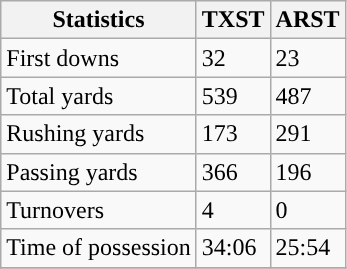<table class="wikitable" style="float: left;">
<tr>
<th>Statistics</th>
<th>TXST</th>
<th>ARST</th>
</tr>
<tr>
<td>First downs</td>
<td>32</td>
<td>23</td>
</tr>
<tr>
<td>Total yards</td>
<td>539</td>
<td>487</td>
</tr>
<tr>
<td>Rushing yards</td>
<td>173</td>
<td>291</td>
</tr>
<tr>
<td>Passing yards</td>
<td>366</td>
<td>196</td>
</tr>
<tr>
<td>Turnovers</td>
<td>4</td>
<td>0</td>
</tr>
<tr>
<td>Time of possession</td>
<td>34:06</td>
<td>25:54</td>
</tr>
<tr>
</tr>
</table>
